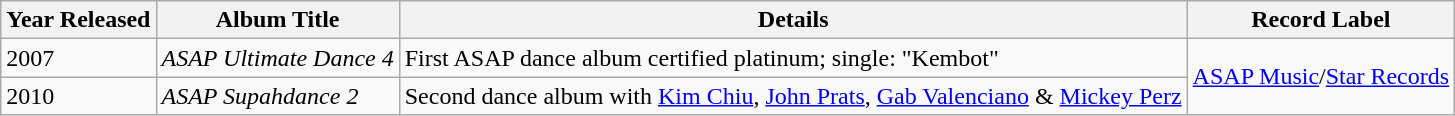<table class=wikitable>
<tr>
<th>Year Released</th>
<th>Album Title</th>
<th>Details</th>
<th>Record Label</th>
</tr>
<tr>
<td>2007</td>
<td><em>ASAP Ultimate Dance 4</em></td>
<td>First ASAP dance album certified platinum; single: "Kembot"</td>
<td rowspan="2"><a href='#'>ASAP Music</a>/<a href='#'>Star Records</a></td>
</tr>
<tr>
<td>2010</td>
<td><em>ASAP Supahdance 2</em></td>
<td>Second dance album with <a href='#'>Kim Chiu</a>, <a href='#'>John Prats</a>, <a href='#'>Gab Valenciano</a> & <a href='#'>Mickey Perz</a></td>
</tr>
</table>
